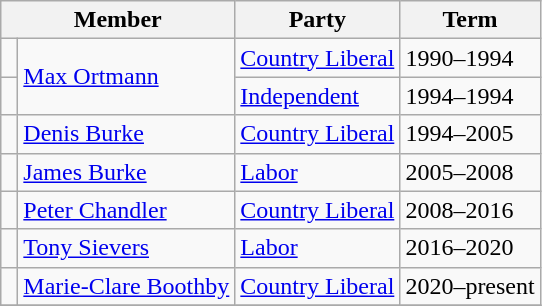<table class="wikitable">
<tr>
<th colspan="2">Member</th>
<th>Party</th>
<th>Term</th>
</tr>
<tr>
<td> </td>
<td rowspan="2"><a href='#'>Max Ortmann</a></td>
<td><a href='#'>Country Liberal</a></td>
<td>1990–1994</td>
</tr>
<tr>
<td> </td>
<td><a href='#'>Independent</a></td>
<td>1994–1994</td>
</tr>
<tr>
<td> </td>
<td><a href='#'>Denis Burke</a></td>
<td><a href='#'>Country Liberal</a></td>
<td>1994–2005</td>
</tr>
<tr>
<td> </td>
<td><a href='#'>James Burke</a></td>
<td><a href='#'>Labor</a></td>
<td>2005–2008</td>
</tr>
<tr>
<td> </td>
<td><a href='#'>Peter Chandler</a></td>
<td><a href='#'>Country Liberal</a></td>
<td>2008–2016</td>
</tr>
<tr>
<td> </td>
<td><a href='#'>Tony Sievers</a></td>
<td><a href='#'>Labor</a></td>
<td>2016–2020</td>
</tr>
<tr>
<td> </td>
<td><a href='#'>Marie-Clare Boothby</a></td>
<td><a href='#'>Country Liberal</a></td>
<td>2020–present</td>
</tr>
<tr>
</tr>
</table>
